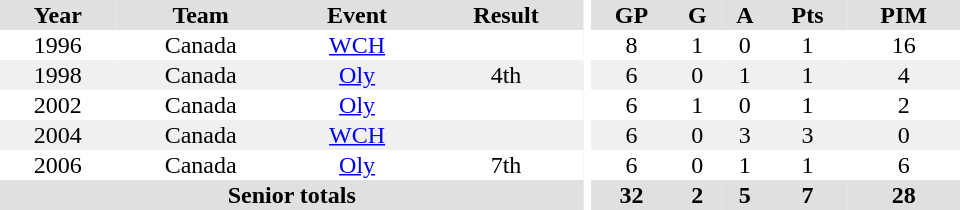<table border="0" cellpadding="1" cellspacing="0" ID="Table3" style="text-align:center; width:40em">
<tr ALIGN="center" bgcolor="#e0e0e0">
<th>Year</th>
<th>Team</th>
<th>Event</th>
<th>Result</th>
<th rowspan="99" bgcolor="#ffffff"></th>
<th>GP</th>
<th>G</th>
<th>A</th>
<th>Pts</th>
<th>PIM</th>
</tr>
<tr ALIGN="center">
<td>1996</td>
<td>Canada</td>
<td><a href='#'>WCH</a></td>
<td></td>
<td>8</td>
<td>1</td>
<td>0</td>
<td>1</td>
<td>16</td>
</tr>
<tr ALIGN="center" bgcolor="#f0f0f0">
<td>1998</td>
<td>Canada</td>
<td><a href='#'>Oly</a></td>
<td>4th</td>
<td>6</td>
<td>0</td>
<td>1</td>
<td>1</td>
<td>4</td>
</tr>
<tr ALIGN="center">
<td>2002</td>
<td>Canada</td>
<td><a href='#'>Oly</a></td>
<td></td>
<td>6</td>
<td>1</td>
<td>0</td>
<td>1</td>
<td>2</td>
</tr>
<tr ALIGN="center" bgcolor="#f0f0f0">
<td>2004</td>
<td>Canada</td>
<td><a href='#'>WCH</a></td>
<td></td>
<td>6</td>
<td>0</td>
<td>3</td>
<td>3</td>
<td>0</td>
</tr>
<tr ALIGN="center">
<td>2006</td>
<td>Canada</td>
<td><a href='#'>Oly</a></td>
<td>7th</td>
<td>6</td>
<td>0</td>
<td>1</td>
<td>1</td>
<td>6</td>
</tr>
<tr bgcolor="#e0e0e0">
<th colspan="4">Senior totals</th>
<th>32</th>
<th>2</th>
<th>5</th>
<th>7</th>
<th>28</th>
</tr>
</table>
